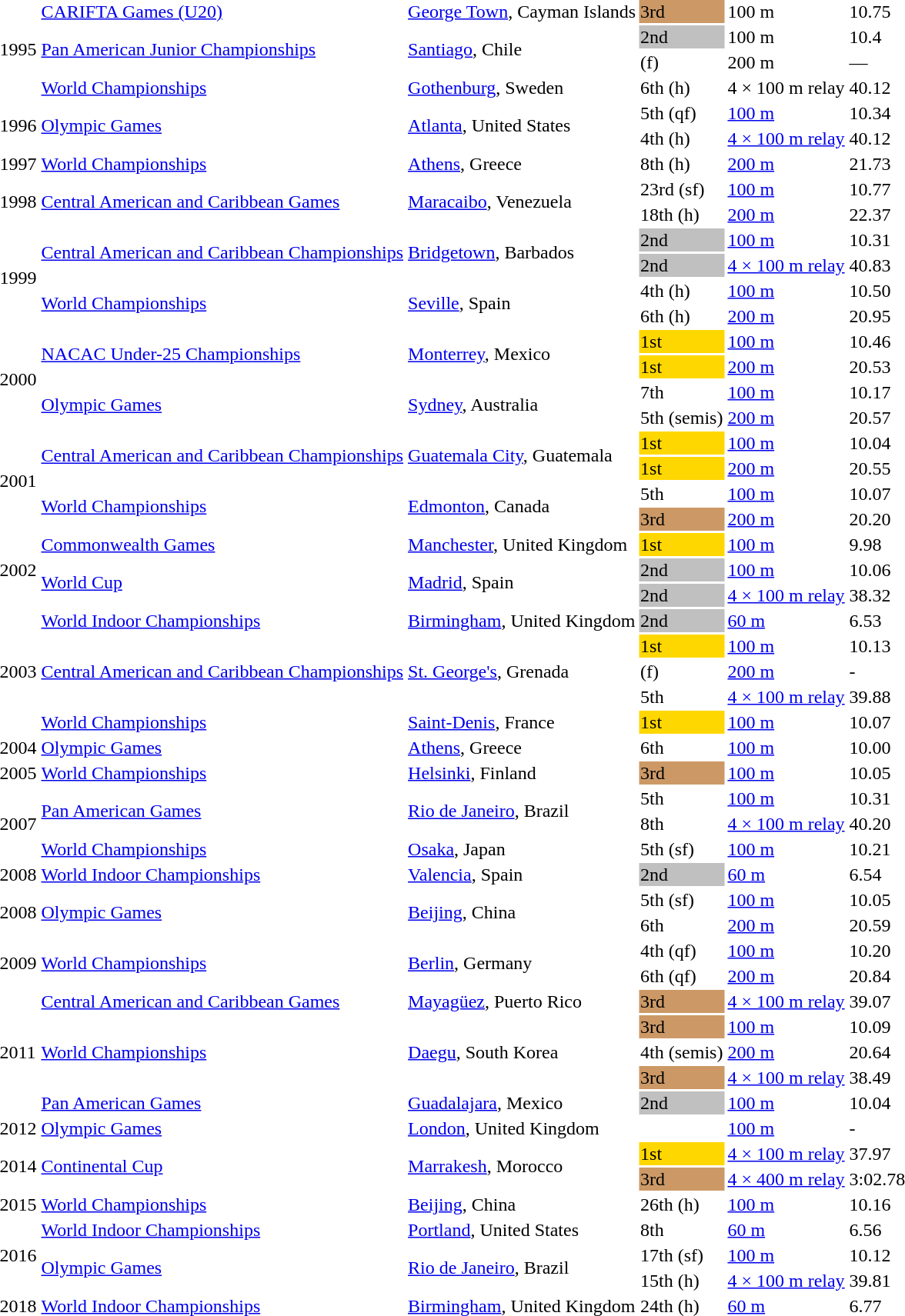<table>
<tr>
<td rowspan=4>1995</td>
<td><a href='#'>CARIFTA Games (U20)</a></td>
<td><a href='#'>George Town</a>, Cayman Islands</td>
<td style="background:#c96;">3rd</td>
<td>100 m</td>
<td data-sort-value="010.75">10.75</td>
</tr>
<tr>
<td rowspan=2><a href='#'>Pan American Junior Championships</a></td>
<td rowspan=2><a href='#'>Santiago</a>, Chile</td>
<td bgcolor=silver>2nd</td>
<td>100 m</td>
<td>10.4</td>
</tr>
<tr>
<td> (f)</td>
<td>200 m</td>
<td>—</td>
</tr>
<tr>
<td><a href='#'>World Championships</a></td>
<td><a href='#'>Gothenburg</a>, Sweden</td>
<td>6th (h)</td>
<td>4 × 100 m relay</td>
<td>40.12</td>
</tr>
<tr>
<td rowspan=2>1996</td>
<td rowspan=2><a href='#'>Olympic Games</a></td>
<td rowspan=2><a href='#'>Atlanta</a>, United States</td>
<td>5th (qf)</td>
<td><a href='#'>100 m</a></td>
<td>10.34</td>
</tr>
<tr>
<td>4th (h)</td>
<td><a href='#'>4 × 100 m relay</a></td>
<td>40.12</td>
</tr>
<tr>
<td>1997</td>
<td><a href='#'>World Championships</a></td>
<td><a href='#'>Athens</a>, Greece</td>
<td>8th (h)</td>
<td><a href='#'>200 m</a></td>
<td>21.73</td>
</tr>
<tr>
<td rowspan=2>1998</td>
<td rowspan=2><a href='#'>Central American and Caribbean Games</a></td>
<td rowspan=2><a href='#'>Maracaibo</a>, Venezuela</td>
<td>23rd (sf)</td>
<td><a href='#'>100 m</a></td>
<td>10.77</td>
</tr>
<tr>
<td>18th (h)</td>
<td><a href='#'>200 m</a></td>
<td>22.37</td>
</tr>
<tr>
<td rowspan=4>1999</td>
<td rowspan=2><a href='#'>Central American and Caribbean Championships</a></td>
<td rowspan=2><a href='#'>Bridgetown</a>, Barbados</td>
<td bgcolor="silver">2nd</td>
<td><a href='#'>100 m</a></td>
<td data-sort-value="010.31">10.31</td>
</tr>
<tr>
<td bgcolor="silver">2nd</td>
<td><a href='#'>4 × 100 m relay</a></td>
<td data-sort-value="040.83">40.83</td>
</tr>
<tr>
<td rowspan=2><a href='#'>World Championships</a></td>
<td rowspan=2><a href='#'>Seville</a>, Spain</td>
<td>4th (h)</td>
<td><a href='#'>100 m</a></td>
<td>10.50</td>
</tr>
<tr>
<td>6th (h)</td>
<td><a href='#'>200 m</a></td>
<td>20.95</td>
</tr>
<tr>
<td rowspan=4>2000</td>
<td rowspan=2><a href='#'>NACAC Under-25 Championships</a></td>
<td rowspan=2><a href='#'>Monterrey</a>, Mexico</td>
<td style="background:gold;">1st</td>
<td><a href='#'>100 m</a></td>
<td data-sort-value="010.46">10.46</td>
</tr>
<tr>
<td style="background:gold;">1st</td>
<td><a href='#'>200 m</a></td>
<td data-sort-value="020.53">20.53</td>
</tr>
<tr>
<td rowspan=2><a href='#'>Olympic Games</a></td>
<td rowspan=2><a href='#'>Sydney</a>, Australia</td>
<td>7th</td>
<td><a href='#'>100 m</a></td>
<td data-sort-value="010.17">10.17</td>
</tr>
<tr>
<td>5th (semis)</td>
<td><a href='#'>200 m</a></td>
<td data-sort-value="020.57">20.57</td>
</tr>
<tr>
<td rowspan=4>2001</td>
<td rowspan=2><a href='#'>Central American and Caribbean Championships</a></td>
<td rowspan=2><a href='#'>Guatemala City</a>, Guatemala</td>
<td style="background:gold;">1st</td>
<td><a href='#'>100 m</a></td>
<td data-sort-value="010.04">10.04</td>
</tr>
<tr>
<td style="background:gold;">1st</td>
<td><a href='#'>200 m</a></td>
<td data-sort-value="020.55">20.55</td>
</tr>
<tr>
<td rowspan=2><a href='#'>World Championships</a></td>
<td rowspan=2><a href='#'>Edmonton</a>, Canada</td>
<td>5th</td>
<td><a href='#'>100 m</a></td>
<td data-sort-value="010.07">10.07</td>
</tr>
<tr>
<td style="background:#c96;">3rd</td>
<td><a href='#'>200 m</a></td>
<td data-sort-value="020.20">20.20</td>
</tr>
<tr>
<td rowspan=3>2002</td>
<td><a href='#'>Commonwealth Games</a></td>
<td><a href='#'>Manchester</a>, United Kingdom</td>
<td style="background:gold;">1st</td>
<td><a href='#'>100 m</a></td>
<td data-sort-value="009.98">9.98</td>
</tr>
<tr>
<td rowspan=2><a href='#'>World Cup</a></td>
<td rowspan=2><a href='#'>Madrid</a>, Spain</td>
<td bgcolor=silver>2nd</td>
<td><a href='#'>100 m</a></td>
<td>10.06</td>
</tr>
<tr>
<td bgcolor=silver>2nd</td>
<td><a href='#'>4 × 100 m relay</a></td>
<td>38.32</td>
</tr>
<tr>
<td rowspan=5>2003</td>
<td><a href='#'>World Indoor Championships</a></td>
<td><a href='#'>Birmingham</a>, United Kingdom</td>
<td bgcolor="silver">2nd</td>
<td><a href='#'>60 m</a></td>
<td data-sort-value="006.54">6.53</td>
</tr>
<tr>
<td rowspan=3><a href='#'>Central American and Caribbean Championships</a></td>
<td rowspan=3><a href='#'>St. George's</a>, Grenada</td>
<td style="background:gold;">1st</td>
<td><a href='#'>100 m</a></td>
<td data-sort-value="010.13">10.13</td>
</tr>
<tr>
<td> (f)</td>
<td><a href='#'>200 m</a></td>
<td data-sort-value="999.99">-</td>
</tr>
<tr>
<td>5th</td>
<td><a href='#'>4 × 100 m relay</a></td>
<td data-sort-value="039.88">39.88</td>
</tr>
<tr>
<td><a href='#'>World Championships</a></td>
<td><a href='#'>Saint-Denis</a>, France</td>
<td style="background:gold;">1st</td>
<td><a href='#'>100 m</a></td>
<td data-sort-value="010.07">10.07</td>
</tr>
<tr>
<td>2004</td>
<td><a href='#'>Olympic Games</a></td>
<td><a href='#'>Athens</a>, Greece</td>
<td>6th</td>
<td><a href='#'>100 m</a></td>
<td data-sort-value="010.00">10.00</td>
</tr>
<tr>
<td>2005</td>
<td><a href='#'>World Championships</a></td>
<td><a href='#'>Helsinki</a>, Finland</td>
<td style="background:#c96;">3rd</td>
<td><a href='#'>100 m</a></td>
<td data-sort-value="010.05">10.05</td>
</tr>
<tr>
<td rowspan=3>2007</td>
<td rowspan=2><a href='#'>Pan American Games</a></td>
<td rowspan=2><a href='#'>Rio de Janeiro</a>, Brazil</td>
<td>5th</td>
<td><a href='#'>100 m</a></td>
<td data-sort-value="010.31">10.31</td>
</tr>
<tr>
<td>8th</td>
<td><a href='#'>4 × 100 m relay</a></td>
<td data-sort-value="040.20">40.20</td>
</tr>
<tr>
<td><a href='#'>World Championships</a></td>
<td><a href='#'>Osaka</a>, Japan</td>
<td>5th (sf)</td>
<td><a href='#'>100 m</a></td>
<td data-sort-value="010.21">10.21</td>
</tr>
<tr>
<td>2008</td>
<td><a href='#'>World Indoor Championships</a></td>
<td><a href='#'>Valencia</a>, Spain</td>
<td bgcolor="silver">2nd</td>
<td><a href='#'>60 m</a></td>
<td data-sort-value="006.54">6.54</td>
</tr>
<tr>
<td rowspan=2>2008</td>
<td rowspan=2><a href='#'>Olympic Games</a></td>
<td rowspan=2><a href='#'>Beijing</a>, China</td>
<td>5th (sf)</td>
<td><a href='#'>100 m</a></td>
<td data-sort-value="010.05">10.05</td>
</tr>
<tr>
<td>6th</td>
<td><a href='#'>200 m</a></td>
<td data-sort-value="020.59">20.59</td>
</tr>
<tr>
<td rowspan=2>2009</td>
<td rowspan=2><a href='#'>World Championships</a></td>
<td rowspan=2><a href='#'>Berlin</a>, Germany</td>
<td>4th (qf)</td>
<td><a href='#'>100 m</a></td>
<td data-sort-value="010.20">10.20</td>
</tr>
<tr>
<td>6th (qf)</td>
<td><a href='#'>200 m</a></td>
<td data-sort-value="020.84">20.84</td>
</tr>
<tr>
<td rowspan=5>2011</td>
<td><a href='#'>Central American and Caribbean Games</a></td>
<td><a href='#'>Mayagüez</a>, Puerto Rico</td>
<td style="background:#c96;">3rd</td>
<td><a href='#'>4 × 100 m relay</a></td>
<td data-sort-value="039.07">39.07</td>
</tr>
<tr>
<td rowspan=3><a href='#'>World Championships</a></td>
<td rowspan=3><a href='#'>Daegu</a>, South Korea</td>
<td style="background:#c96;">3rd</td>
<td><a href='#'>100 m</a></td>
<td data-sort-value="010.09">10.09</td>
</tr>
<tr>
<td>4th (semis)</td>
<td><a href='#'>200 m</a></td>
<td data-sort-value="020.64">20.64</td>
</tr>
<tr>
<td style="background:#c96;">3rd</td>
<td><a href='#'>4 × 100 m relay</a></td>
<td data-sort-value="038.49">38.49</td>
</tr>
<tr>
<td><a href='#'>Pan American Games</a></td>
<td><a href='#'>Guadalajara</a>, Mexico</td>
<td bgcolor="silver">2nd</td>
<td><a href='#'>100 m</a></td>
<td data-sort-value="010.04">10.04</td>
</tr>
<tr>
<td>2012</td>
<td><a href='#'>Olympic Games</a></td>
<td><a href='#'>London</a>, United Kingdom</td>
<td></td>
<td><a href='#'>100 m</a></td>
<td data-sort-value="999.99">-</td>
</tr>
<tr>
<td rowspan=2>2014</td>
<td rowspan=2><a href='#'>Continental Cup</a></td>
<td rowspan=2><a href='#'>Marrakesh</a>, Morocco</td>
<td bgcolor=gold>1st</td>
<td><a href='#'>4 × 100 m relay</a></td>
<td>37.97</td>
</tr>
<tr>
<td bgcolor=cc9966>3rd</td>
<td><a href='#'>4 × 400 m relay</a></td>
<td>3:02.78</td>
</tr>
<tr>
<td>2015</td>
<td><a href='#'>World Championships</a></td>
<td><a href='#'>Beijing</a>, China</td>
<td>26th (h)</td>
<td><a href='#'>100 m</a></td>
<td data-sort-value="010.16">10.16</td>
</tr>
<tr>
<td rowspan=3>2016</td>
<td><a href='#'>World Indoor Championships</a></td>
<td><a href='#'>Portland</a>, United States</td>
<td>8th</td>
<td><a href='#'>60 m</a></td>
<td data-sort-value="006.56">6.56</td>
</tr>
<tr>
<td rowspan=2><a href='#'>Olympic Games</a></td>
<td rowspan=2><a href='#'>Rio de Janeiro</a>, Brazil</td>
<td>17th (sf)</td>
<td><a href='#'>100 m</a></td>
<td>10.12</td>
</tr>
<tr>
<td>15th (h)</td>
<td><a href='#'>4 × 100 m relay</a></td>
<td>39.81</td>
</tr>
<tr>
<td>2018</td>
<td><a href='#'>World Indoor Championships</a></td>
<td><a href='#'>Birmingham</a>, United Kingdom</td>
<td>24th (h)</td>
<td><a href='#'>60 m</a></td>
<td data-sort-value="006.77">6.77</td>
</tr>
</table>
